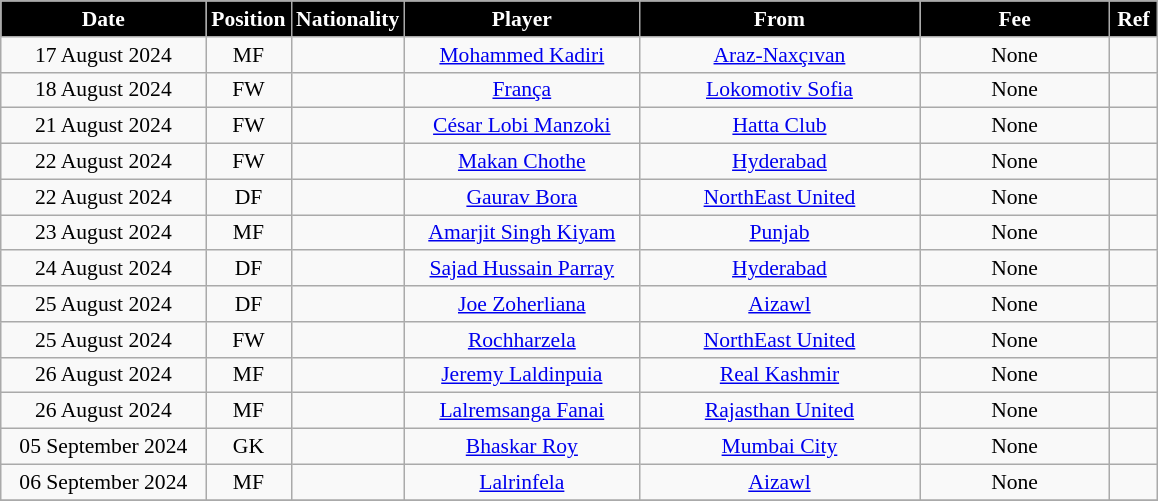<table class="wikitable" style="text-align:center;font-size:90%">
<tr>
<th style="background:black;color:#FFFFFF;width:130px">Date</th>
<th style="background:black;color:#FFFFFF;width:50px">Position</th>
<th style="background:black;color:#FFFFFF;width:50px">Nationality</th>
<th style="background:black;color:#FFFFFF;width:150px">Player</th>
<th style="background:black;color:#FFFFFF;width:180px">From</th>
<th style="background:black;color:#FFFFFF;width:120px">Fee</th>
<th style="background:black;color:#FFFFFF;width:25px">Ref</th>
</tr>
<tr>
<td>17 August 2024</td>
<td>MF</td>
<td></td>
<td><a href='#'>Mohammed Kadiri</a></td>
<td> <a href='#'>Araz-Naxçıvan</a></td>
<td>None</td>
<td></td>
</tr>
<tr>
<td>18 August 2024</td>
<td>FW</td>
<td></td>
<td><a href='#'>França</a></td>
<td> <a href='#'>Lokomotiv Sofia</a></td>
<td>None</td>
<td></td>
</tr>
<tr>
<td>21 August 2024</td>
<td>FW</td>
<td></td>
<td><a href='#'>César Lobi Manzoki</a></td>
<td> <a href='#'>Hatta Club</a></td>
<td>None</td>
<td></td>
</tr>
<tr>
<td>22 August 2024</td>
<td>FW</td>
<td></td>
<td><a href='#'>Makan Chothe</a></td>
<td> <a href='#'>Hyderabad</a></td>
<td>None</td>
<td></td>
</tr>
<tr>
<td>22 August 2024</td>
<td>DF</td>
<td></td>
<td><a href='#'>Gaurav Bora</a></td>
<td> <a href='#'>NorthEast United</a></td>
<td>None</td>
<td></td>
</tr>
<tr>
<td>23 August 2024</td>
<td>MF</td>
<td></td>
<td><a href='#'>Amarjit Singh Kiyam</a></td>
<td> <a href='#'>Punjab</a></td>
<td>None</td>
<td></td>
</tr>
<tr>
<td>24 August 2024</td>
<td>DF</td>
<td></td>
<td><a href='#'>Sajad Hussain Parray</a></td>
<td> <a href='#'>Hyderabad</a></td>
<td>None</td>
<td></td>
</tr>
<tr>
<td>25 August 2024</td>
<td>DF</td>
<td></td>
<td><a href='#'>Joe Zoherliana</a></td>
<td> <a href='#'>Aizawl</a></td>
<td>None</td>
<td></td>
</tr>
<tr>
<td>25 August 2024</td>
<td>FW</td>
<td></td>
<td><a href='#'>Rochharzela</a></td>
<td> <a href='#'>NorthEast United</a></td>
<td>None</td>
<td></td>
</tr>
<tr>
<td>26 August 2024</td>
<td>MF</td>
<td></td>
<td><a href='#'>Jeremy Laldinpuia</a></td>
<td> <a href='#'>Real Kashmir</a></td>
<td>None</td>
<td></td>
</tr>
<tr>
<td>26 August 2024</td>
<td>MF</td>
<td></td>
<td><a href='#'>Lalremsanga Fanai</a></td>
<td> <a href='#'>Rajasthan United</a></td>
<td>None</td>
<td></td>
</tr>
<tr>
<td>05 September 2024</td>
<td>GK</td>
<td></td>
<td><a href='#'>Bhaskar Roy</a></td>
<td> <a href='#'>Mumbai City</a></td>
<td>None</td>
<td></td>
</tr>
<tr>
<td>06 September 2024</td>
<td>MF</td>
<td></td>
<td><a href='#'>Lalrinfela</a></td>
<td> <a href='#'>Aizawl</a></td>
<td>None</td>
<td></td>
</tr>
<tr>
</tr>
</table>
